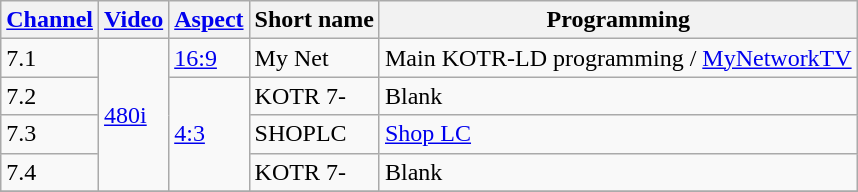<table class="wikitable">
<tr>
<th><a href='#'>Channel</a></th>
<th><a href='#'>Video</a></th>
<th><a href='#'>Aspect</a></th>
<th>Short name</th>
<th>Programming</th>
</tr>
<tr>
<td>7.1</td>
<td rowspan=4><a href='#'>480i</a></td>
<td><a href='#'>16:9</a></td>
<td>My Net</td>
<td>Main KOTR-LD programming / <a href='#'>MyNetworkTV</a></td>
</tr>
<tr>
<td>7.2</td>
<td rowspan=3><a href='#'>4:3</a></td>
<td>KOTR 7-</td>
<td>Blank</td>
</tr>
<tr>
<td>7.3</td>
<td>SHOPLC</td>
<td><a href='#'>Shop LC</a></td>
</tr>
<tr>
<td>7.4</td>
<td>KOTR 7-</td>
<td>Blank</td>
</tr>
<tr>
</tr>
</table>
